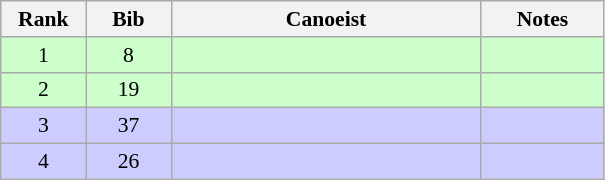<table class="wikitable" style="font-size:90%; text-align:center">
<tr>
<th width="50">Rank</th>
<th width="50">Bib</th>
<th width="200">Canoeist</th>
<th width="75">Notes</th>
</tr>
<tr bgcolor="#CCFFCC">
<td>1</td>
<td>8</td>
<td align="left"></td>
<td></td>
</tr>
<tr bgcolor="#CCFFCC">
<td>2</td>
<td>19</td>
<td align="left"></td>
<td></td>
</tr>
<tr bgcolor="#CCCCFF">
<td>3</td>
<td>37</td>
<td align="left"></td>
<td></td>
</tr>
<tr bgcolor="#CCCCFF">
<td>4</td>
<td>26</td>
<td align="left"></td>
<td></td>
</tr>
</table>
